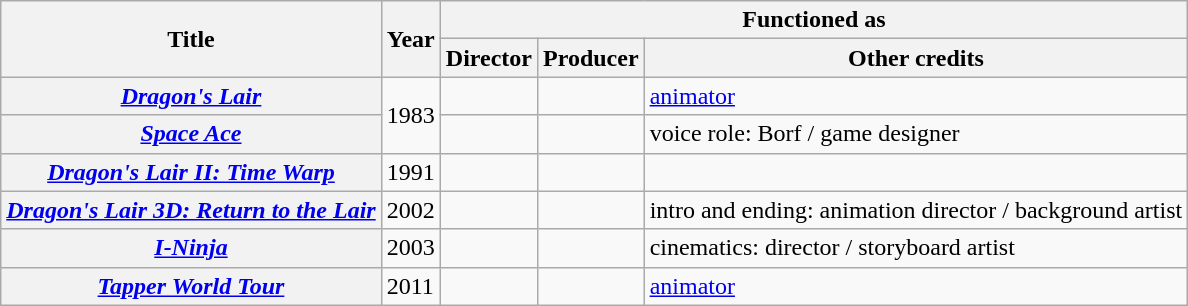<table class="wikitable plainrowheaders sortable">
<tr>
<th rowspan="2">Title</th>
<th rowspan="2">Year</th>
<th colspan="3">Functioned as</th>
</tr>
<tr>
<th>Director</th>
<th>Producer</th>
<th>Other credits</th>
</tr>
<tr>
<th scope="row"><em><a href='#'>Dragon's Lair</a></em></th>
<td rowspan="2">1983</td>
<td></td>
<td></td>
<td><a href='#'>animator</a></td>
</tr>
<tr>
<th scope="row"><em><a href='#'>Space Ace</a></em></th>
<td></td>
<td></td>
<td>voice role: Borf / game designer</td>
</tr>
<tr>
<th scope="row"><em><a href='#'>Dragon's Lair II: Time Warp</a></em></th>
<td>1991</td>
<td></td>
<td></td>
<td></td>
</tr>
<tr>
<th scope="row"><em><a href='#'>Dragon's Lair 3D: Return to the Lair</a></em></th>
<td>2002</td>
<td></td>
<td></td>
<td>intro and ending: animation director / background artist</td>
</tr>
<tr>
<th scope="row"><em><a href='#'>I-Ninja</a></em></th>
<td>2003</td>
<td></td>
<td></td>
<td>cinematics: director / storyboard artist</td>
</tr>
<tr>
<th scope="row"><em><a href='#'>Tapper World Tour</a></em></th>
<td>2011</td>
<td></td>
<td></td>
<td><a href='#'>animator</a></td>
</tr>
</table>
